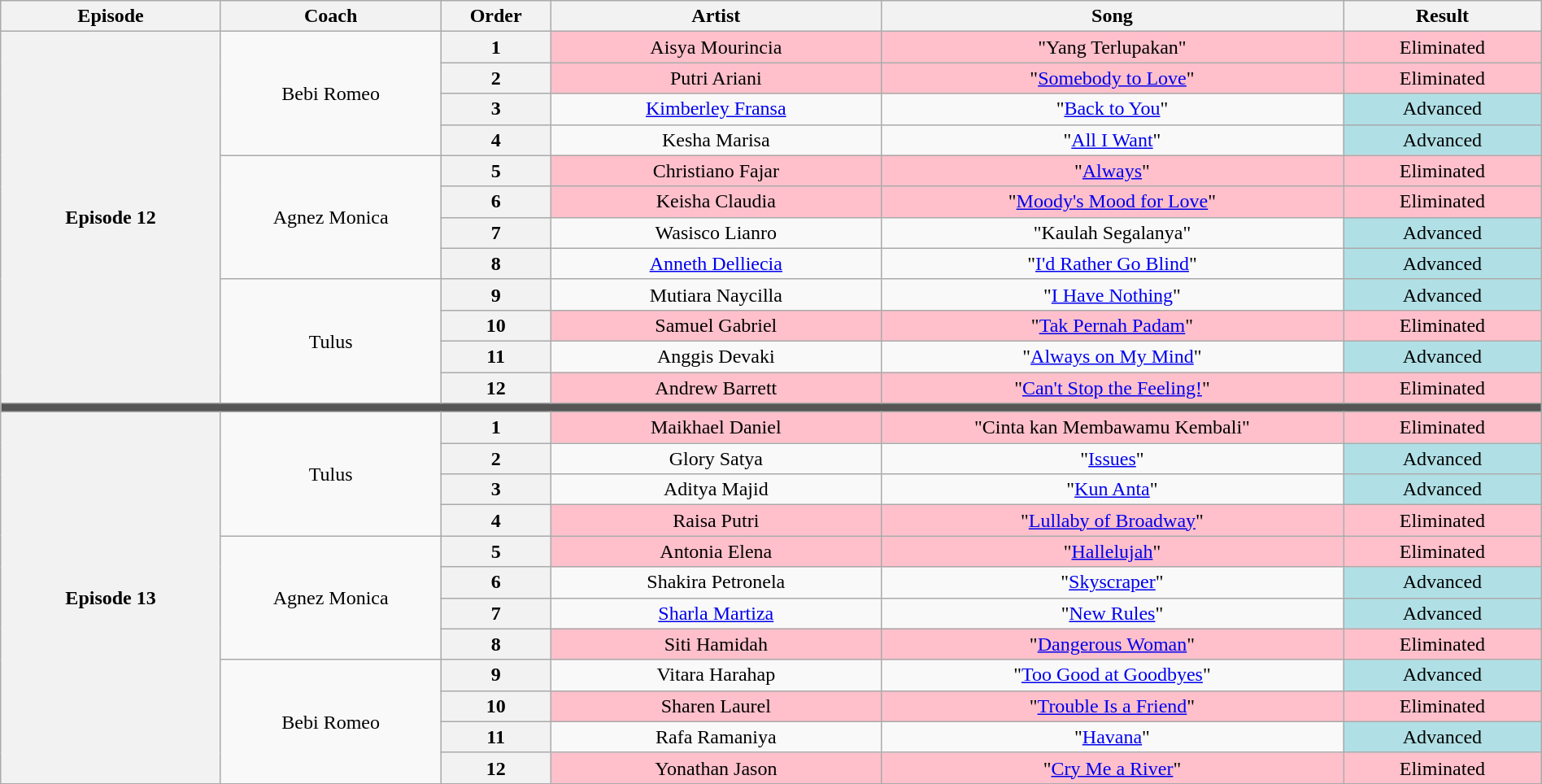<table class="wikitable" style="text-align:center; width:100%;">
<tr>
<th style="width:10%;">Episode</th>
<th style="width:10%;">Coach</th>
<th style="width:05%;">Order</th>
<th style="width:15%;">Artist</th>
<th style="width:21%;">Song</th>
<th style="width:9%;">Result</th>
</tr>
<tr>
<th rowspan=12>Episode 12<br><small></small></th>
<td rowspan=4>Bebi Romeo</td>
<th>1</th>
<td style="background:pink;">Aisya Mourincia</td>
<td style="background:pink;">"Yang Terlupakan"</td>
<td style="background:pink;">Eliminated</td>
</tr>
<tr>
<th>2</th>
<td style="background:pink;">Putri Ariani</td>
<td style="background:pink;">"<a href='#'>Somebody to Love</a>"</td>
<td style="background:pink;">Eliminated</td>
</tr>
<tr>
<th>3</th>
<td><a href='#'>Kimberley Fransa</a></td>
<td>"<a href='#'>Back to You</a>"</td>
<td style="background:#b0e0e6;">Advanced</td>
</tr>
<tr>
<th>4</th>
<td>Kesha Marisa</td>
<td>"<a href='#'>All I Want</a>"</td>
<td style="background:#b0e0e6;">Advanced</td>
</tr>
<tr>
<td rowspan=4>Agnez Monica</td>
<th>5</th>
<td style="background:pink;">Christiano Fajar</td>
<td style="background:pink;">"<a href='#'>Always</a>"</td>
<td style="background:pink;">Eliminated</td>
</tr>
<tr>
<th>6</th>
<td style="background:pink;">Keisha Claudia</td>
<td style="background:pink;">"<a href='#'>Moody's Mood for Love</a>"</td>
<td style="background:pink;">Eliminated</td>
</tr>
<tr>
<th>7</th>
<td>Wasisco Lianro</td>
<td>"Kaulah Segalanya"</td>
<td style="background:#b0e0e6;">Advanced</td>
</tr>
<tr>
<th>8</th>
<td><a href='#'>Anneth Delliecia</a></td>
<td>"<a href='#'>I'd Rather Go Blind</a>"</td>
<td style="background:#b0e0e6;">Advanced</td>
</tr>
<tr>
<td rowspan=4>Tulus</td>
<th>9</th>
<td>Mutiara Naycilla</td>
<td>"<a href='#'>I Have Nothing</a>"</td>
<td style="background:#b0e0e6;">Advanced</td>
</tr>
<tr>
<th>10</th>
<td style="background:pink;">Samuel Gabriel</td>
<td style="background:pink;">"<a href='#'>Tak Pernah Padam</a>"</td>
<td style="background:pink;">Eliminated</td>
</tr>
<tr>
<th>11</th>
<td>Anggis Devaki</td>
<td>"<a href='#'>Always on My Mind</a>"</td>
<td style="background:#b0e0e6;">Advanced</td>
</tr>
<tr>
<th>12</th>
<td style="background:pink;">Andrew Barrett</td>
<td style="background:pink;">"<a href='#'>Can't Stop the Feeling!</a>"</td>
<td style="background:pink;">Eliminated</td>
</tr>
<tr>
<td colspan="6" style="background:#555;"></td>
</tr>
<tr>
<th rowspan=12>Episode 13<br><small></small></th>
<td rowspan=4>Tulus</td>
<th>1</th>
<td style="background:pink;">Maikhael Daniel</td>
<td style="background:pink;">"Cinta kan Membawamu Kembali"</td>
<td style="background:pink;">Eliminated</td>
</tr>
<tr>
<th>2</th>
<td>Glory Satya</td>
<td>"<a href='#'>Issues</a>"</td>
<td style="background:#b0e0e6;">Advanced</td>
</tr>
<tr>
<th>3</th>
<td>Aditya Majid</td>
<td>"<a href='#'>Kun Anta</a>"</td>
<td style="background:#b0e0e6;">Advanced</td>
</tr>
<tr>
<th>4</th>
<td style="background:pink;">Raisa Putri</td>
<td style="background:pink;">"<a href='#'>Lullaby of Broadway</a>"</td>
<td style="background:pink;">Eliminated</td>
</tr>
<tr>
<td rowspan=4>Agnez Monica</td>
<th>5</th>
<td style="background:pink;">Antonia Elena</td>
<td style="background:pink;">"<a href='#'>Hallelujah</a>"</td>
<td style="background:pink;">Eliminated</td>
</tr>
<tr>
<th>6</th>
<td>Shakira Petronela</td>
<td>"<a href='#'>Skyscraper</a>"</td>
<td style="background:#b0e0e6;">Advanced</td>
</tr>
<tr>
<th>7</th>
<td><a href='#'>Sharla Martiza</a></td>
<td>"<a href='#'>New Rules</a>"</td>
<td style="background:#b0e0e6;">Advanced</td>
</tr>
<tr>
<th>8</th>
<td style="background:pink;">Siti Hamidah</td>
<td style="background:pink;">"<a href='#'>Dangerous Woman</a>"</td>
<td style="background:pink;">Eliminated</td>
</tr>
<tr>
<td rowspan=4>Bebi Romeo</td>
<th>9</th>
<td>Vitara Harahap</td>
<td>"<a href='#'>Too Good at Goodbyes</a>"</td>
<td style="background:#b0e0e6;">Advanced</td>
</tr>
<tr>
<th>10</th>
<td style="background:pink;">Sharen Laurel</td>
<td style="background:pink;">"<a href='#'>Trouble Is a Friend</a>"</td>
<td style="background:pink;">Eliminated</td>
</tr>
<tr>
<th>11</th>
<td>Rafa Ramaniya</td>
<td>"<a href='#'>Havana</a>"</td>
<td style="background:#b0e0e6;">Advanced</td>
</tr>
<tr>
<th>12</th>
<td style="background:pink;">Yonathan Jason</td>
<td style="background:pink;">"<a href='#'>Cry Me a River</a>"</td>
<td style="background:pink;">Eliminated</td>
</tr>
<tr>
</tr>
</table>
